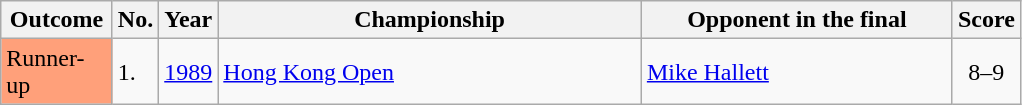<table class="sortable wikitable">
<tr>
<th width="67">Outcome</th>
<th width="20">No.</th>
<th width="30">Year</th>
<th width="275">Championship</th>
<th width="200">Opponent in the final</th>
<th width="30">Score</th>
</tr>
<tr>
<td style="background:#ffa07a;">Runner-up</td>
<td>1.</td>
<td><a href='#'>1989</a></td>
<td><a href='#'>Hong Kong Open</a></td>
<td> <a href='#'>Mike Hallett</a></td>
<td align="center">8–9</td>
</tr>
</table>
